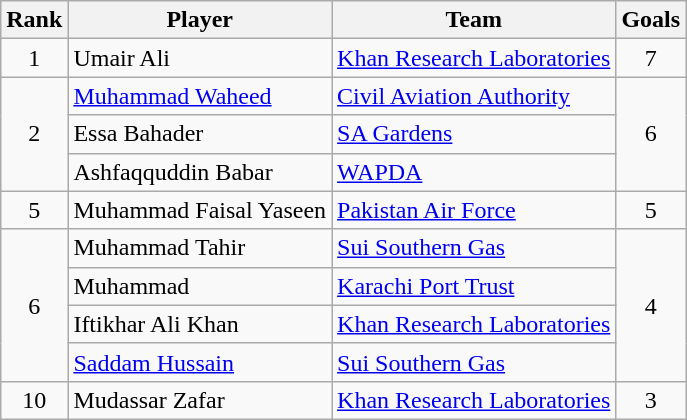<table class="wikitable" style="text-align:center">
<tr>
<th>Rank</th>
<th>Player</th>
<th>Team</th>
<th>Goals</th>
</tr>
<tr>
<td>1</td>
<td align=left>Umair Ali</td>
<td align=left><a href='#'>Khan Research Laboratories</a></td>
<td>7</td>
</tr>
<tr>
<td rowspan="3">2</td>
<td align=left><a href='#'>Muhammad Waheed</a></td>
<td align=left><a href='#'>Civil Aviation Authority</a></td>
<td rowspan="3">6</td>
</tr>
<tr>
<td align=left>Essa Bahader</td>
<td align=left><a href='#'>SA Gardens</a></td>
</tr>
<tr>
<td align=left>Ashfaqquddin Babar</td>
<td align=left><a href='#'>WAPDA</a></td>
</tr>
<tr>
<td>5</td>
<td align=left>Muhammad Faisal Yaseen</td>
<td align=left><a href='#'>Pakistan Air Force</a></td>
<td>5</td>
</tr>
<tr>
<td rowspan="4">6</td>
<td align=left>Muhammad Tahir</td>
<td align=left><a href='#'>Sui Southern Gas</a></td>
<td rowspan="4">4</td>
</tr>
<tr>
<td align=left>Muhammad</td>
<td align=left><a href='#'>Karachi Port Trust</a></td>
</tr>
<tr>
<td align=left>Iftikhar Ali Khan</td>
<td align=left><a href='#'>Khan Research Laboratories</a></td>
</tr>
<tr>
<td align=left><a href='#'>Saddam Hussain</a></td>
<td align=left><a href='#'>Sui Southern Gas</a></td>
</tr>
<tr>
<td>10</td>
<td align=left>Mudassar Zafar</td>
<td align=left><a href='#'>Khan Research Laboratories</a></td>
<td>3</td>
</tr>
</table>
